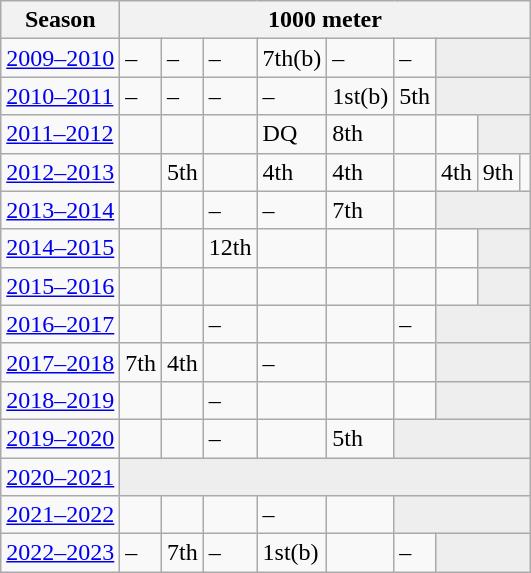<table class="wikitable" style="display: inline-table;">
<tr>
<th>Season</th>
<th colspan="9">1000 meter</th>
</tr>
<tr>
<td><a href='#'>2009–2010</a></td>
<td>–</td>
<td>–</td>
<td>–</td>
<td>7th(b)</td>
<td>–</td>
<td>–</td>
<td colspan="13" bgcolor=#EEEEEE></td>
</tr>
<tr>
<td><a href='#'>2010–2011</a></td>
<td>–</td>
<td>–</td>
<td>–</td>
<td>–</td>
<td>1st(b)</td>
<td>5th</td>
<td colspan="12" bgcolor=#EEEEEE></td>
</tr>
<tr>
<td><a href='#'>2011–2012</a></td>
<td></td>
<td></td>
<td></td>
<td>DQ</td>
<td>8th</td>
<td></td>
<td></td>
<td colspan="2" bgcolor=#EEEEEE></td>
</tr>
<tr>
<td><a href='#'>2012–2013</a></td>
<td></td>
<td>5th</td>
<td></td>
<td>4th</td>
<td>4th</td>
<td></td>
<td>4th</td>
<td>9th</td>
<td></td>
</tr>
<tr>
<td><a href='#'>2013–2014</a></td>
<td></td>
<td></td>
<td>–</td>
<td>–</td>
<td>7th</td>
<td></td>
<td colspan="3" bgcolor=#EEEEEE></td>
</tr>
<tr>
<td><a href='#'>2014–2015</a></td>
<td></td>
<td></td>
<td>12th</td>
<td></td>
<td></td>
<td></td>
<td></td>
<td colspan="6" bgcolor=#EEEEEE></td>
</tr>
<tr>
<td><a href='#'>2015–2016</a></td>
<td></td>
<td></td>
<td></td>
<td></td>
<td></td>
<td></td>
<td></td>
<td colspan="2" bgcolor=#EEEEEE></td>
</tr>
<tr>
<td><a href='#'>2016–2017</a></td>
<td></td>
<td></td>
<td>–</td>
<td></td>
<td></td>
<td>–</td>
<td colspan="6" bgcolor=#EEEEEE></td>
</tr>
<tr>
<td><a href='#'>2017–2018</a></td>
<td>7th</td>
<td>4th</td>
<td></td>
<td>–</td>
<td></td>
<td></td>
<td colspan="6" bgcolor=#EEEEEE></td>
</tr>
<tr>
<td><a href='#'>2018–2019</a></td>
<td></td>
<td></td>
<td>–</td>
<td></td>
<td></td>
<td></td>
<td colspan="6" bgcolor=#EEEEEE></td>
</tr>
<tr>
<td><a href='#'>2019–2020</a></td>
<td></td>
<td></td>
<td>–</td>
<td></td>
<td>5th</td>
<td colspan="7" bgcolor=#EEEEEE></td>
</tr>
<tr>
<td><a href='#'>2020–2021</a></td>
<td colspan="12" bgcolor=#EEEEEE></td>
</tr>
<tr>
<td><a href='#'>2021–2022</a></td>
<td></td>
<td></td>
<td></td>
<td>–</td>
<td></td>
<td colspan="8" bgcolor=#EEEEEE></td>
</tr>
<tr>
<td><a href='#'>2022–2023</a></td>
<td>–</td>
<td>7th</td>
<td>–</td>
<td>1st(b)</td>
<td></td>
<td>–</td>
<td colspan="6" bgcolor=#EEEEEE></td>
</tr>
</table>
